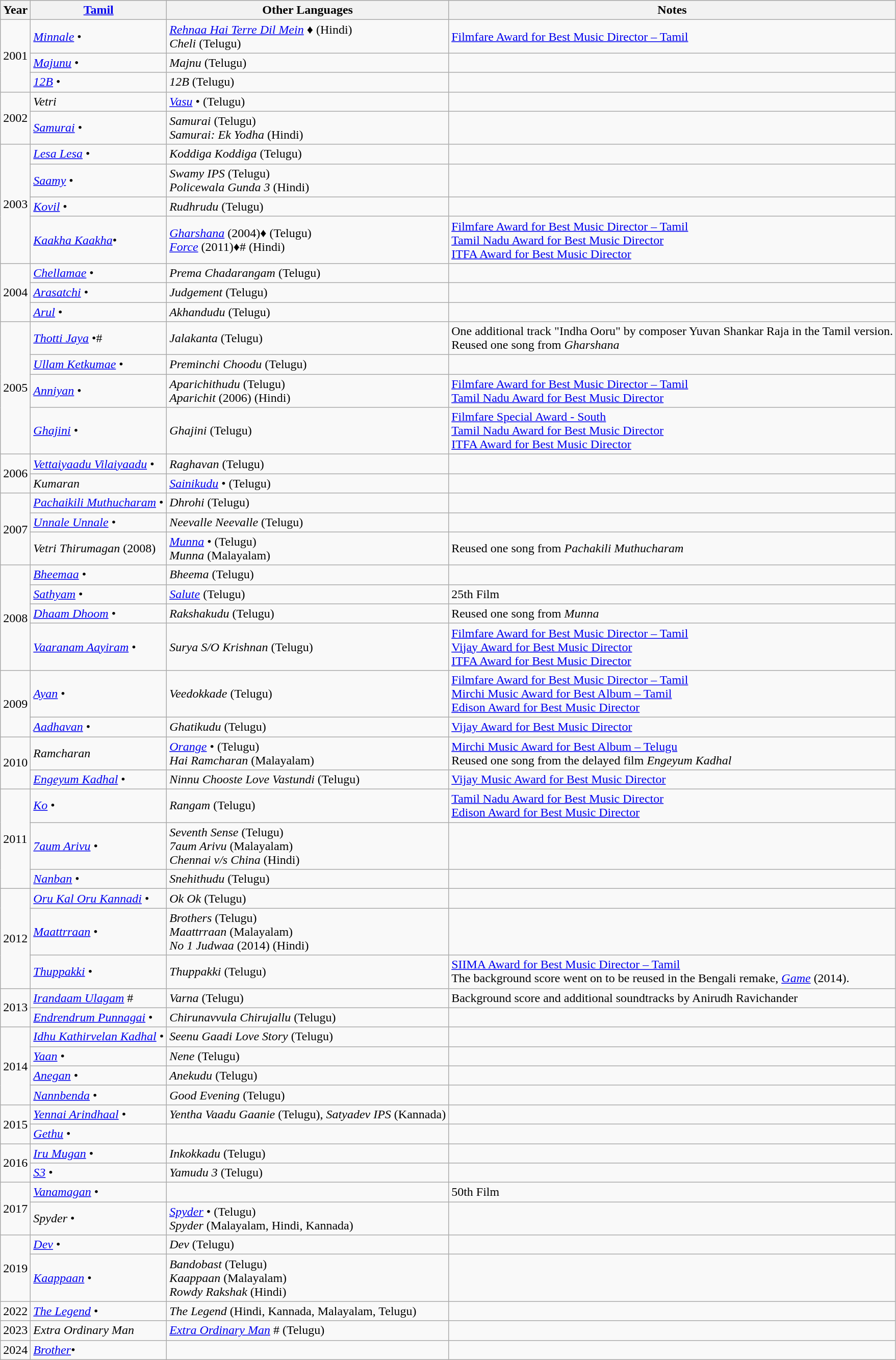<table class="wikitable">
<tr style="background:#ccc; text-align:center;">
<th>Year</th>
<th><a href='#'>Tamil</a></th>
<th>Other Languages</th>
<th>Notes</th>
</tr>
<tr>
<td rowspan="3">2001</td>
<td><em><a href='#'>Minnale</a></em> •</td>
<td><em><a href='#'>Rehnaa Hai Terre Dil Mein</a></em> ♦ (Hindi)<br><em>Cheli</em> (Telugu)</td>
<td><a href='#'>Filmfare Award for Best Music Director – Tamil</a></td>
</tr>
<tr>
<td><em><a href='#'>Majunu</a></em> •</td>
<td><em>Majnu</em> (Telugu)</td>
<td></td>
</tr>
<tr>
<td><em><a href='#'>12B</a></em> •</td>
<td><em>12B</em> (Telugu)</td>
<td></td>
</tr>
<tr>
<td rowspan="2">2002</td>
<td><em>Vetri</em></td>
<td><em><a href='#'>Vasu</a></em> • (Telugu)</td>
<td></td>
</tr>
<tr>
<td><em><a href='#'>Samurai</a></em> •</td>
<td><em>Samurai</em> (Telugu)<br><em>Samurai: Ek Yodha</em> (Hindi)</td>
<td></td>
</tr>
<tr>
<td rowspan="4">2003</td>
<td><em><a href='#'>Lesa Lesa</a></em> •</td>
<td><em>Koddiga Koddiga</em> (Telugu)</td>
<td></td>
</tr>
<tr>
<td><em><a href='#'>Saamy</a></em> •</td>
<td><em>Swamy IPS</em> (Telugu)<br><em>Policewala Gunda 3</em> (Hindi)</td>
<td></td>
</tr>
<tr>
<td><em><a href='#'>Kovil</a></em> •</td>
<td><em>Rudhrudu</em> (Telugu)</td>
<td></td>
</tr>
<tr>
<td><em><a href='#'>Kaakha Kaakha</a></em>•</td>
<td><em><a href='#'>Gharshana</a></em> (2004)♦ (Telugu)<br><em><a href='#'>Force</a></em> (2011)♦# (Hindi)</td>
<td><a href='#'>Filmfare Award for Best Music Director – Tamil</a><br><a href='#'>Tamil Nadu Award for Best Music Director</a><br><a href='#'>ITFA Award for Best Music Director</a></td>
</tr>
<tr>
<td rowspan="3">2004</td>
<td><em><a href='#'>Chellamae</a></em> •</td>
<td><em>Prema Chadarangam</em> (Telugu)</td>
<td></td>
</tr>
<tr>
<td><em><a href='#'>Arasatchi</a></em> •</td>
<td><em>Judgement</em> (Telugu)</td>
<td></td>
</tr>
<tr>
<td><em><a href='#'>Arul</a></em> •</td>
<td><em>Akhandudu</em> (Telugu)</td>
<td></td>
</tr>
<tr>
<td rowspan="4">2005</td>
<td><em><a href='#'>Thotti Jaya</a></em> •#</td>
<td><em>Jalakanta</em> (Telugu)</td>
<td>One additional track "Indha Ooru" by composer Yuvan Shankar Raja in the Tamil version.<br>Reused one song from <em>Gharshana</em></td>
</tr>
<tr>
<td><em><a href='#'>Ullam Ketkumae</a></em> •</td>
<td><em>Preminchi Choodu</em> (Telugu)</td>
<td></td>
</tr>
<tr>
<td><em><a href='#'>Anniyan</a></em> •</td>
<td><em>Aparichithudu</em> (Telugu)<br><em>Aparichit</em> (2006) (Hindi)</td>
<td><a href='#'>Filmfare Award for Best Music Director – Tamil</a><br><a href='#'>Tamil Nadu Award for Best Music Director</a></td>
</tr>
<tr>
<td><em><a href='#'>Ghajini</a></em> •</td>
<td><em>Ghajini</em> (Telugu)</td>
<td><a href='#'>Filmfare Special Award - South</a><br><a href='#'>Tamil Nadu Award for Best Music Director</a><br><a href='#'>ITFA Award for Best Music Director</a></td>
</tr>
<tr>
<td rowspan="2">2006</td>
<td><em><a href='#'>Vettaiyaadu Vilaiyaadu</a></em> •</td>
<td><em>Raghavan</em> (Telugu)</td>
<td></td>
</tr>
<tr>
<td><em>Kumaran</em></td>
<td><em><a href='#'>Sainikudu</a></em> • (Telugu)</td>
<td></td>
</tr>
<tr>
<td rowspan="3">2007</td>
<td><em><a href='#'>Pachaikili Muthucharam</a></em> •</td>
<td><em>Dhrohi</em> (Telugu)</td>
<td></td>
</tr>
<tr>
<td><em><a href='#'>Unnale Unnale</a></em> •</td>
<td><em>Neevalle Neevalle</em> (Telugu)</td>
<td></td>
</tr>
<tr>
<td><em>Vetri Thirumagan</em> (2008)</td>
<td><em><a href='#'>Munna</a></em> • (Telugu)<br><em>Munna</em> (Malayalam)</td>
<td>Reused one song from <em>Pachakili Muthucharam</em></td>
</tr>
<tr>
<td rowspan="4">2008</td>
<td><em><a href='#'>Bheemaa</a></em> •</td>
<td><em>Bheema</em> (Telugu)</td>
<td></td>
</tr>
<tr>
<td><em><a href='#'>Sathyam</a></em> •</td>
<td><em><a href='#'>Salute</a></em>  (Telugu)</td>
<td>25th Film</td>
</tr>
<tr>
<td><em><a href='#'>Dhaam Dhoom</a></em> •</td>
<td><em>Rakshakudu</em> (Telugu)</td>
<td>Reused one song from <em>Munna</em></td>
</tr>
<tr>
<td><em><a href='#'>Vaaranam Aayiram</a></em> •</td>
<td><em>Surya S/O Krishnan</em> (Telugu)</td>
<td><a href='#'>Filmfare Award for Best Music Director – Tamil</a><br><a href='#'>Vijay Award for Best Music Director</a><br><a href='#'>ITFA Award for Best Music Director</a></td>
</tr>
<tr>
<td rowspan="2">2009</td>
<td><em><a href='#'>Ayan</a></em> •</td>
<td><em>Veedokkade</em> (Telugu)</td>
<td><a href='#'>Filmfare Award for Best Music Director – Tamil</a><br><a href='#'>Mirchi Music Award for Best Album – Tamil</a><br><a href='#'>Edison Award for Best Music Director</a></td>
</tr>
<tr>
<td><em><a href='#'>Aadhavan</a></em> •</td>
<td><em>Ghatikudu</em> (Telugu)</td>
<td><a href='#'>Vijay Award for Best Music Director</a></td>
</tr>
<tr>
<td rowspan="2">2010</td>
<td><em>Ramcharan</em></td>
<td><em><a href='#'>Orange</a></em> • (Telugu)<em><br>Hai Ramcharan</em> (Malayalam)</td>
<td><a href='#'>Mirchi Music Award for Best Album – Telugu</a><br>Reused one song from the delayed film <em>Engeyum Kadhal</em></td>
</tr>
<tr>
<td><em><a href='#'>Engeyum Kadhal</a></em> •</td>
<td><em>Ninnu Chooste Love Vastundi</em> (Telugu)</td>
<td><a href='#'>Vijay Music Award for Best Music Director</a></td>
</tr>
<tr>
<td rowspan="3">2011</td>
<td><em><a href='#'>Ko</a></em> •</td>
<td><em>Rangam</em> (Telugu)</td>
<td><a href='#'>Tamil Nadu Award for Best Music Director</a><br><a href='#'>Edison Award for Best Music Director</a></td>
</tr>
<tr>
<td><em><a href='#'>7aum Arivu</a></em> •</td>
<td><em>Seventh Sense</em> (Telugu)<br><em>7aum Arivu</em> (Malayalam)<br><em>Chennai v/s China</em> (Hindi)</td>
<td></td>
</tr>
<tr>
<td><em><a href='#'>Nanban</a></em> •</td>
<td><em>Snehithudu</em> (Telugu)</td>
<td></td>
</tr>
<tr>
<td rowspan="3">2012</td>
<td><em><a href='#'>Oru Kal Oru Kannadi</a></em> •</td>
<td><em>Ok Ok</em> (Telugu)</td>
<td></td>
</tr>
<tr>
<td><em><a href='#'>Maattrraan</a></em> •</td>
<td><em>Brothers</em> (Telugu)<br><em>Maattrraan</em> (Malayalam)<br><em>No 1 Judwaa</em> (2014) (Hindi)</td>
<td></td>
</tr>
<tr>
<td><em><a href='#'>Thuppakki</a></em> •</td>
<td><em>Thuppakki</em> (Telugu)</td>
<td><a href='#'>SIIMA Award for Best Music Director – Tamil</a><br>The background score went on to be reused in the Bengali remake, <em><a href='#'>Game</a></em> (2014).</td>
</tr>
<tr>
<td rowspan="2">2013</td>
<td><em><a href='#'>Irandaam Ulagam</a></em> #</td>
<td><em>Varna</em> (Telugu)</td>
<td>Background score and additional soundtracks by Anirudh Ravichander</td>
</tr>
<tr>
<td><em><a href='#'>Endrendrum Punnagai</a></em> •</td>
<td><em>Chirunavvula Chirujallu</em> (Telugu)</td>
<td></td>
</tr>
<tr>
<td rowspan="4">2014</td>
<td><em><a href='#'>Idhu Kathirvelan Kadhal</a></em> •</td>
<td><em>Seenu Gaadi Love Story</em> (Telugu)</td>
<td></td>
</tr>
<tr>
<td><em><a href='#'>Yaan</a></em> •</td>
<td><em>Nene</em> (Telugu)</td>
<td></td>
</tr>
<tr>
<td><em><a href='#'>Anegan</a></em> •</td>
<td><em>Anekudu</em> (Telugu)</td>
<td></td>
</tr>
<tr>
<td><em><a href='#'>Nannbenda</a></em> •</td>
<td><em>Good Evening</em> (Telugu)</td>
<td></td>
</tr>
<tr>
<td rowspan="2">2015</td>
<td><em><a href='#'>Yennai Arindhaal</a></em> •</td>
<td><em>Yentha Vaadu Gaanie</em> (Telugu), <em>Satyadev IPS</em> (Kannada)</td>
<td></td>
</tr>
<tr>
<td><em><a href='#'>Gethu</a></em> •</td>
<td></td>
<td></td>
</tr>
<tr>
<td rowspan="2">2016</td>
<td><em><a href='#'>Iru Mugan</a></em> •</td>
<td><em>Inkokkadu</em> (Telugu)</td>
<td></td>
</tr>
<tr>
<td><em><a href='#'>S3</a></em> •</td>
<td><em>Yamudu 3</em> (Telugu)</td>
<td></td>
</tr>
<tr>
<td rowspan="2">2017</td>
<td><em><a href='#'>Vanamagan</a></em> •</td>
<td></td>
<td>50th Film</td>
</tr>
<tr>
<td><em>Spyder</em> •</td>
<td><em><a href='#'>Spyder</a></em> • (Telugu)<br><em>Spyder</em> (Malayalam, Hindi, Kannada)</td>
<td></td>
</tr>
<tr>
<td rowspan="2">2019</td>
<td><em><a href='#'>Dev</a></em> •</td>
<td><em>Dev</em> (Telugu)</td>
<td></td>
</tr>
<tr>
<td><em><a href='#'>Kaappaan</a></em> •</td>
<td><em>Bandobast</em> (Telugu)<br><em>Kaappaan</em> (Malayalam)<br><em>Rowdy Rakshak</em> (Hindi)</td>
<td></td>
</tr>
<tr>
<td>2022</td>
<td><em><a href='#'>The Legend</a></em> •</td>
<td><em>The Legend</em> (Hindi, Kannada, Malayalam, Telugu)</td>
<td></td>
</tr>
<tr>
<td>2023</td>
<td><em>Extra Ordinary Man</em></td>
<td><em><a href='#'>Extra Ordinary Man</a></em> # (Telugu)</td>
<td></td>
</tr>
<tr>
<td>2024</td>
<td><em><a href='#'>Brother</a></em>•</td>
<td></td>
<td></td>
</tr>
</table>
